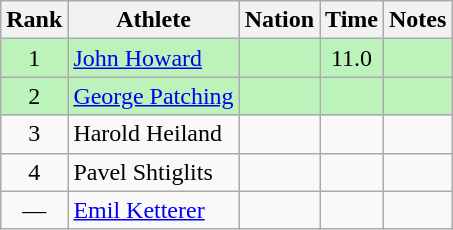<table class="wikitable sortable" style="text-align:center">
<tr>
<th>Rank</th>
<th>Athlete</th>
<th>Nation</th>
<th>Time</th>
<th>Notes</th>
</tr>
<tr style="background:#bbf3bb;">
<td>1</td>
<td align=left><a href='#'>John Howard</a></td>
<td align=left></td>
<td>11.0</td>
<td></td>
</tr>
<tr style="background:#bbf3bb;">
<td>2</td>
<td align=left><a href='#'>George Patching</a></td>
<td align=left></td>
<td></td>
<td></td>
</tr>
<tr>
<td>3</td>
<td align=left>Harold Heiland</td>
<td align=left></td>
<td></td>
<td></td>
</tr>
<tr>
<td>4</td>
<td align=left>Pavel Shtiglits</td>
<td align=left></td>
<td></td>
<td></td>
</tr>
<tr>
<td>—</td>
<td align=left><a href='#'>Emil Ketterer</a></td>
<td align=left></td>
<td></td>
<td></td>
</tr>
</table>
